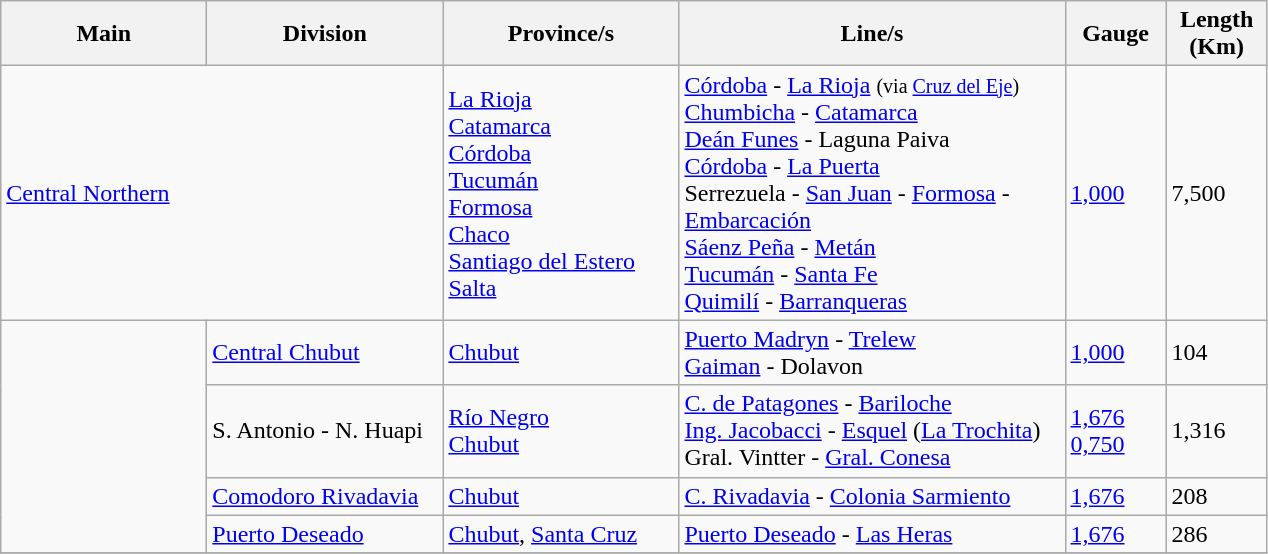<table class="wikitable sortable" style="text-align:left">
<tr>
<th width=130px>Main</th>
<th width=150px>Division</th>
<th width=150px>Province/s</th>
<th width=250px>Line/s</th>
<th width=60px>Gauge</th>
<th width=60px>Length (Km)</th>
</tr>
<tr>
<td colspan=2><div><a href='#'>Central Northern</a>  </div></td>
<td><a href='#'>La Rioja</a> <br> <a href='#'>Catamarca</a><br><a href='#'>Córdoba</a> <br> <a href='#'>Tucumán</a><br> <a href='#'>Formosa</a><br><a href='#'>Chaco</a><br><a href='#'>Santiago del Estero</a><br><a href='#'>Salta</a></td>
<td><a href='#'>Córdoba</a> - <a href='#'>La Rioja</a> <small>(via <a href='#'>Cruz del Eje</a>)</small> <br> <a href='#'>Chumbicha</a> - <a href='#'>Catamarca</a> <br> <a href='#'>Deán Funes</a> - Laguna Paiva <br> <a href='#'>Córdoba</a> - <a href='#'>La Puerta</a> <br> Serrezuela - <a href='#'>San Juan</a> - <a href='#'>Formosa</a> - <a href='#'>Embarcación</a> <br> <a href='#'>Sáenz Peña</a> - <a href='#'>Metán</a> <br> <a href='#'>Tucumán</a> - <a href='#'>Santa Fe</a> <br> <a href='#'>Quimilí</a> - <a href='#'>Barranqueras</a></td>
<td><a href='#'>1,000</a></td>
<td>7,500</td>
</tr>
<tr>
<td rowspan=4></td>
<td><a href='#'>Central Chubut</a></td>
<td><a href='#'>Chubut</a></td>
<td><a href='#'>Puerto Madryn</a> - <a href='#'>Trelew</a> <br> <a href='#'>Gaiman</a> - Dolavon</td>
<td><a href='#'>1,000</a></td>
<td>104</td>
</tr>
<tr>
<td>S. Antonio - N. Huapi</td>
<td><a href='#'>Río Negro</a><br><a href='#'>Chubut</a></td>
<td><a href='#'>C. de Patagones</a> - <a href='#'>Bariloche</a> <br> <a href='#'>Ing. Jacobacci</a> - <a href='#'>Esquel</a> (<a href='#'>La Trochita</a>) <br> Gral. Vintter - <a href='#'>Gral. Conesa</a></td>
<td><a href='#'>1,676</a> <a href='#'>0,750</a></td>
<td>1,316</td>
</tr>
<tr>
<td><a href='#'>Comodoro Rivadavia</a></td>
<td><a href='#'>Chubut</a></td>
<td><a href='#'>C. Rivadavia</a> - <a href='#'>Colonia Sarmiento</a></td>
<td><a href='#'>1,676</a></td>
<td>208</td>
</tr>
<tr>
<td><a href='#'>Puerto Deseado</a></td>
<td><a href='#'>Chubut</a>, <a href='#'>Santa Cruz</a></td>
<td><a href='#'>Puerto Deseado</a> - <a href='#'>Las Heras</a></td>
<td><a href='#'>1,676</a></td>
<td>286</td>
</tr>
<tr>
</tr>
</table>
